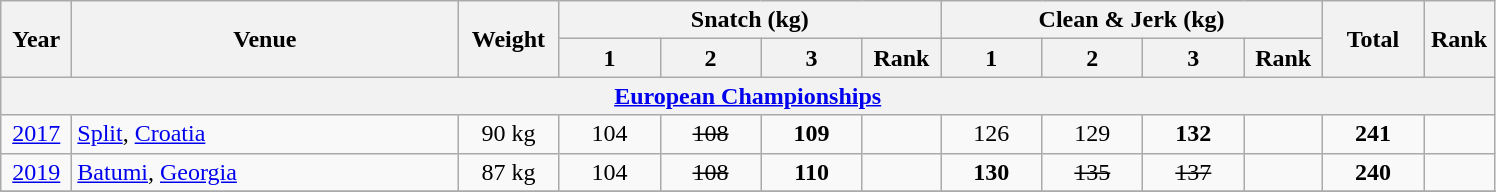<table class="wikitable" style="text-align:center;">
<tr>
<th rowspan=2 width=40>Year</th>
<th rowspan=2 width=250>Venue</th>
<th rowspan=2 width=60>Weight</th>
<th colspan=4>Snatch (kg)</th>
<th colspan=4>Clean & Jerk (kg)</th>
<th rowspan=2 width=60>Total</th>
<th rowspan=2 width=40>Rank</th>
</tr>
<tr>
<th width=60>1</th>
<th width=60>2</th>
<th width=60>3</th>
<th width=45>Rank</th>
<th width=60>1</th>
<th width=60>2</th>
<th width=60>3</th>
<th width=45>Rank</th>
</tr>
<tr>
<th colspan=13><a href='#'>European Championships</a></th>
</tr>
<tr>
<td><a href='#'>2017</a></td>
<td align=left>  <a href='#'>Split</a>, <a href='#'>Croatia</a></td>
<td>90 kg</td>
<td>104</td>
<td><s>108</s></td>
<td><strong>109</strong></td>
<td></td>
<td>126</td>
<td>129</td>
<td><strong>132</strong></td>
<td></td>
<td><strong>241</strong></td>
<td></td>
</tr>
<tr>
<td><a href='#'>2019</a></td>
<td align=left> <a href='#'>Batumi</a>, <a href='#'>Georgia</a></td>
<td>87 kg</td>
<td>104</td>
<td><s>108</s></td>
<td><strong>110</strong></td>
<td></td>
<td><strong>130</strong></td>
<td><s>135</s></td>
<td><s>137</s></td>
<td></td>
<td><strong>240</strong></td>
<td></td>
</tr>
<tr>
</tr>
</table>
